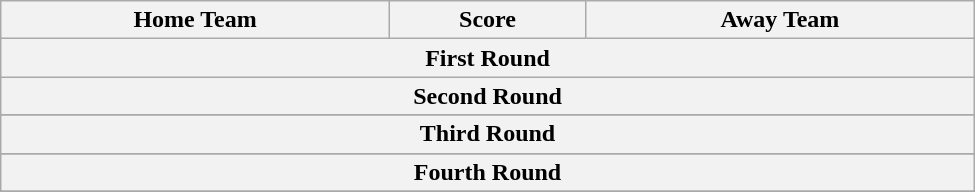<table class="wikitable" style="text-align: center; width:650px">
<tr>
<th scope=col width="245px">Home Team</th>
<th scope=col width="120px">Score</th>
<th scope=col width="245px">Away Team</th>
</tr>
<tr>
<th colspan="3">First Round</th>
</tr>
<tr>
<th colspan="3">Second Round</th>
</tr>
<tr>
</tr>
<tr>
<th colspan="3">Third Round</th>
</tr>
<tr>
</tr>
<tr>
<th colspan="3">Fourth Round</th>
</tr>
<tr>
</tr>
<tr>
</tr>
</table>
